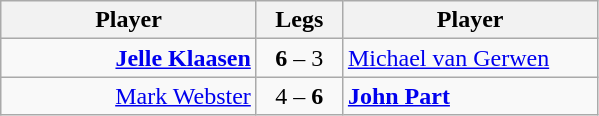<table class=wikitable style="text-align:center">
<tr>
<th width=163>Player</th>
<th width=50>Legs</th>
<th width=163>Player</th>
</tr>
<tr align=left>
<td align=right><strong><a href='#'>Jelle Klaasen</a></strong> </td>
<td align=center><strong>6</strong> – 3</td>
<td> <a href='#'>Michael van Gerwen</a></td>
</tr>
<tr align=left>
<td align=right><a href='#'>Mark Webster</a> </td>
<td align=center>4 – <strong>6</strong></td>
<td> <strong><a href='#'>John Part</a></strong></td>
</tr>
</table>
